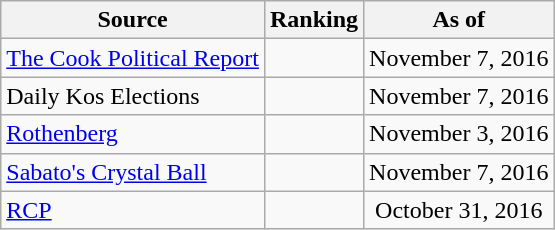<table class="wikitable" style="text-align:center">
<tr>
<th>Source</th>
<th>Ranking</th>
<th>As of</th>
</tr>
<tr>
<td align=left><a href='#'>The Cook Political Report</a></td>
<td></td>
<td>November 7, 2016</td>
</tr>
<tr>
<td align=left>Daily Kos Elections</td>
<td></td>
<td>November 7, 2016</td>
</tr>
<tr>
<td align=left><a href='#'>Rothenberg</a></td>
<td></td>
<td>November 3, 2016</td>
</tr>
<tr>
<td align=left><a href='#'>Sabato's Crystal Ball</a></td>
<td></td>
<td>November 7, 2016</td>
</tr>
<tr>
<td align="left"><a href='#'>RCP</a></td>
<td></td>
<td>October 31, 2016</td>
</tr>
</table>
